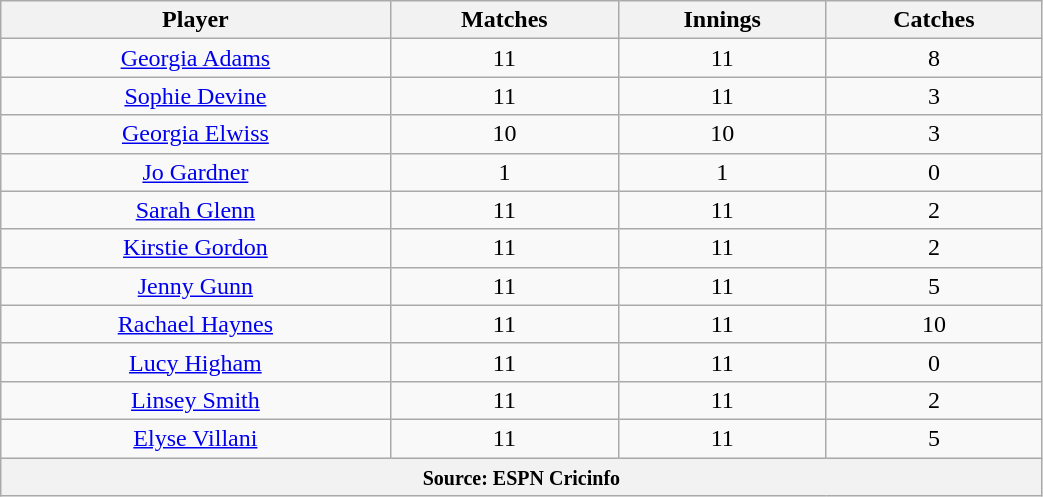<table class="wikitable" style="text-align:center; width:55%;">
<tr>
<th>Player</th>
<th>Matches</th>
<th>Innings</th>
<th>Catches</th>
</tr>
<tr>
<td><a href='#'>Georgia Adams</a></td>
<td>11</td>
<td>11</td>
<td>8</td>
</tr>
<tr>
<td><a href='#'>Sophie Devine</a></td>
<td>11</td>
<td>11</td>
<td>3</td>
</tr>
<tr>
<td><a href='#'>Georgia Elwiss</a></td>
<td>10</td>
<td>10</td>
<td>3</td>
</tr>
<tr>
<td><a href='#'>Jo Gardner</a></td>
<td>1</td>
<td>1</td>
<td>0</td>
</tr>
<tr>
<td><a href='#'>Sarah Glenn</a></td>
<td>11</td>
<td>11</td>
<td>2</td>
</tr>
<tr>
<td><a href='#'>Kirstie Gordon</a></td>
<td>11</td>
<td>11</td>
<td>2</td>
</tr>
<tr>
<td><a href='#'>Jenny Gunn</a></td>
<td>11</td>
<td>11</td>
<td>5</td>
</tr>
<tr>
<td><a href='#'>Rachael Haynes</a></td>
<td>11</td>
<td>11</td>
<td>10</td>
</tr>
<tr>
<td><a href='#'>Lucy Higham</a></td>
<td>11</td>
<td>11</td>
<td>0</td>
</tr>
<tr>
<td><a href='#'>Linsey Smith</a></td>
<td>11</td>
<td>11</td>
<td>2</td>
</tr>
<tr>
<td><a href='#'>Elyse Villani</a></td>
<td>11</td>
<td>11</td>
<td>5</td>
</tr>
<tr>
<th colspan="4"><small>Source: ESPN Cricinfo </small></th>
</tr>
</table>
